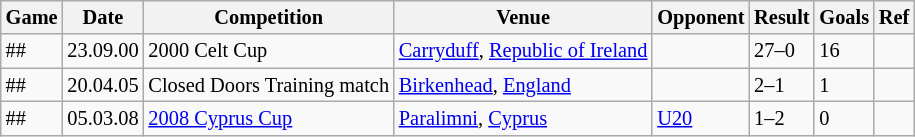<table class="wikitable sortable collapsible collapsed" style="font-size:85%;">
<tr>
<th>Game</th>
<th>Date</th>
<th>Competition</th>
<th>Venue</th>
<th>Opponent</th>
<th>Result</th>
<th>Goals</th>
<th>Ref</th>
</tr>
<tr>
<td>##</td>
<td>23.09.00</td>
<td>2000 Celt Cup</td>
<td><a href='#'>Carryduff</a>, <a href='#'>Republic of Ireland</a></td>
<td></td>
<td>27–0</td>
<td>16</td>
<td></td>
</tr>
<tr>
<td>##</td>
<td>20.04.05</td>
<td>Closed Doors Training match</td>
<td><a href='#'>Birkenhead</a>, <a href='#'>England</a></td>
<td></td>
<td>2–1</td>
<td>1</td>
<td></td>
</tr>
<tr>
<td>##</td>
<td>05.03.08</td>
<td><a href='#'>2008 Cyprus Cup</a></td>
<td><a href='#'>Paralimni</a>, <a href='#'>Cyprus</a></td>
<td> <a href='#'>U20</a></td>
<td>1–2</td>
<td>0</td>
<td></td>
</tr>
</table>
